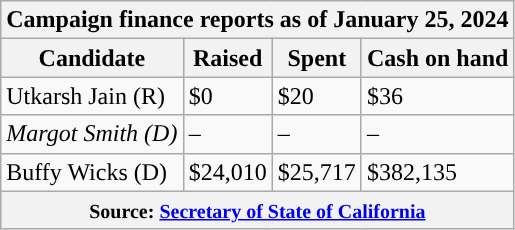<table class="wikitable sortable">
<tr>
<th colspan=4>Campaign finance reports as of January 25, 2024</th>
</tr>
<tr style="text-align:center;">
<th>Candidate</th>
<th>Raised</th>
<th>Spent</th>
<th>Cash on hand</th>
</tr>
<tr>
<td style="background-color:">Utkarsh Jain (R)</td>
<td>$0</td>
<td>$20</td>
<td>$36</td>
</tr>
<tr>
<td style="color:black;background-color:"><em>Margot Smith (D)</em></td>
<td>–</td>
<td>–</td>
<td>–</td>
</tr>
<tr>
<td style="color:black;background-color:">Buffy Wicks (D)</td>
<td>$24,010</td>
<td>$25,717</td>
<td>$382,135</td>
</tr>
<tr>
<th colspan="4"><small>Source: <a href='#'>Secretary of State of California</a></small></th>
</tr>
</table>
